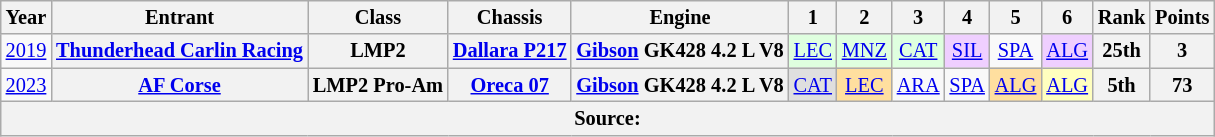<table class="wikitable" style="text-align:center; font-size:85%">
<tr>
<th>Year</th>
<th>Entrant</th>
<th>Class</th>
<th>Chassis</th>
<th>Engine</th>
<th>1</th>
<th>2</th>
<th>3</th>
<th>4</th>
<th>5</th>
<th>6</th>
<th>Rank</th>
<th>Points</th>
</tr>
<tr>
<td><a href='#'>2019</a></td>
<th nowrap><a href='#'>Thunderhead Carlin Racing</a></th>
<th>LMP2</th>
<th nowrap><a href='#'>Dallara P217</a></th>
<th nowrap><a href='#'>Gibson</a> GK428 4.2 L V8</th>
<td style="background:#DFFFDF;"><a href='#'>LEC</a><br></td>
<td style="background:#DFFFDF;"><a href='#'>MNZ</a><br></td>
<td style="background:#DFFFDF;"><a href='#'>CAT</a><br></td>
<td style="background:#EFCFFF;"><a href='#'>SIL</a><br></td>
<td><a href='#'>SPA</a><br></td>
<td style="background:#EFCFFF;"><a href='#'>ALG</a><br></td>
<th>25th</th>
<th>3</th>
</tr>
<tr>
<td><a href='#'>2023</a></td>
<th nowrap><a href='#'>AF Corse</a></th>
<th nowrap>LMP2 Pro-Am</th>
<th nowrap><a href='#'>Oreca 07</a></th>
<th nowrap><a href='#'>Gibson</a> GK428 4.2 L V8</th>
<td style="background:#DFDFDF;"><a href='#'>CAT</a><br></td>
<td style="background:#FFDF9F;"><a href='#'>LEC</a><br></td>
<td><a href='#'>ARA</a></td>
<td><a href='#'>SPA</a></td>
<td style="background:#FFDF9F;"><a href='#'>ALG</a><br></td>
<td style="background:#FFFFBF;"><a href='#'>ALG</a><br></td>
<th>5th</th>
<th>73</th>
</tr>
<tr>
<th colspan="13">Source:</th>
</tr>
</table>
